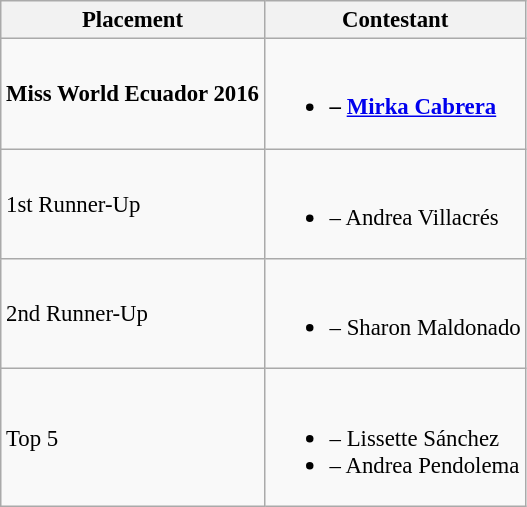<table class="wikitable sortable" style="font-size: 95%;">
<tr>
<th>Placement</th>
<th>Contestant</th>
</tr>
<tr>
<td><strong>Miss World Ecuador 2016</strong></td>
<td><br><ul><li><strong> – <a href='#'>Mirka Cabrera</a></strong></li></ul></td>
</tr>
<tr>
<td>1st Runner-Up</td>
<td><br><ul><li> – Andrea Villacrés</li></ul></td>
</tr>
<tr>
<td>2nd Runner-Up</td>
<td><br><ul><li> – Sharon Maldonado</li></ul></td>
</tr>
<tr>
<td>Top 5</td>
<td><br><ul><li> – Lissette Sánchez</li><li> – Andrea Pendolema</li></ul></td>
</tr>
</table>
